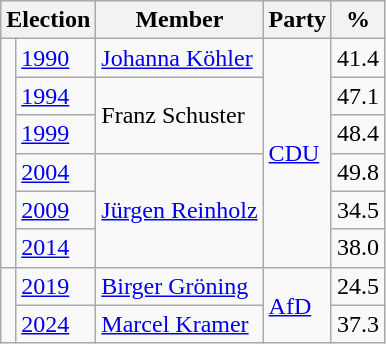<table class=wikitable>
<tr>
<th colspan=2>Election</th>
<th>Member</th>
<th>Party</th>
<th>%</th>
</tr>
<tr>
<td rowspan=6 bgcolor=></td>
<td><a href='#'>1990</a></td>
<td><a href='#'>Johanna Köhler</a></td>
<td rowspan=6><a href='#'>CDU</a></td>
<td align=right>41.4</td>
</tr>
<tr>
<td><a href='#'>1994</a></td>
<td rowspan=2>Franz Schuster</td>
<td align=right>47.1</td>
</tr>
<tr>
<td><a href='#'>1999</a></td>
<td align=right>48.4</td>
</tr>
<tr>
<td><a href='#'>2004</a></td>
<td rowspan=3><a href='#'>Jürgen Reinholz</a></td>
<td align=right>49.8</td>
</tr>
<tr>
<td><a href='#'>2009</a></td>
<td align=right>34.5</td>
</tr>
<tr>
<td><a href='#'>2014</a></td>
<td align=right>38.0</td>
</tr>
<tr>
<td rowspan=2 bgcolor=></td>
<td><a href='#'>2019</a></td>
<td><a href='#'>Birger Gröning</a></td>
<td rowspan=2><a href='#'>AfD</a></td>
<td align=right>24.5</td>
</tr>
<tr>
<td><a href='#'>2024</a></td>
<td><a href='#'>Marcel Kramer</a></td>
<td align=right>37.3</td>
</tr>
</table>
